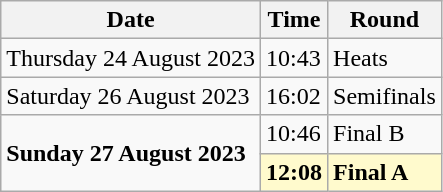<table class="wikitable">
<tr>
<th>Date</th>
<th>Time</th>
<th>Round</th>
</tr>
<tr>
<td>Thursday 24 August 2023</td>
<td>10:43</td>
<td>Heats</td>
</tr>
<tr>
<td>Saturday 26 August 2023</td>
<td>16:02</td>
<td>Semifinals</td>
</tr>
<tr>
<td rowspan=2><strong>Sunday 27 August 2023</strong></td>
<td>10:46</td>
<td>Final B</td>
</tr>
<tr>
<td style=background:lemonchiffon><strong>12:08</strong></td>
<td style=background:lemonchiffon><strong>Final A</strong></td>
</tr>
</table>
